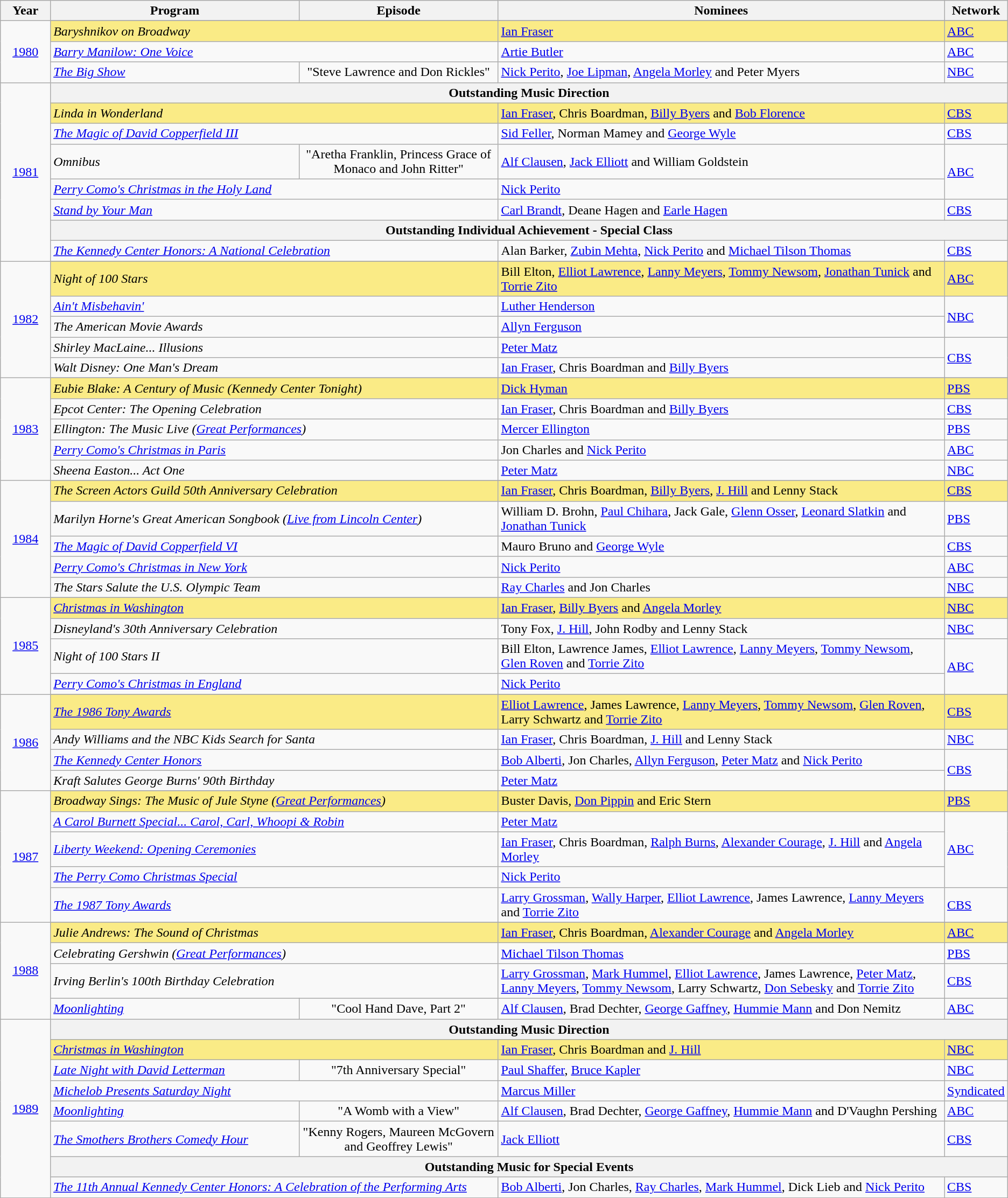<table class="wikitable">
<tr>
<th width="5%">Year</th>
<th width="25%">Program</th>
<th width="20%">Episode</th>
<th width="45%">Nominees</th>
<th width="5%">Network</th>
</tr>
<tr>
<td rowspan="4" style="text-align:center;"><a href='#'>1980</a><br></td>
</tr>
<tr style="background:#FAEB86;">
<td colspan=2><em>Baryshnikov on Broadway</em></td>
<td><a href='#'>Ian Fraser</a></td>
<td><a href='#'>ABC</a></td>
</tr>
<tr>
<td colspan=2><em><a href='#'>Barry Manilow: One Voice</a></em></td>
<td><a href='#'>Artie Butler</a></td>
<td><a href='#'>ABC</a></td>
</tr>
<tr>
<td><em><a href='#'>The Big Show</a></em></td>
<td align=center>"Steve Lawrence and Don Rickles"</td>
<td><a href='#'>Nick Perito</a>, <a href='#'>Joe Lipman</a>, <a href='#'>Angela Morley</a> and Peter Myers</td>
<td><a href='#'>NBC</a></td>
</tr>
<tr>
<td rowspan=8 style="text-align:center"><a href='#'>1981</a></td>
<th colspan="4">Outstanding Music Direction</th>
</tr>
<tr style="background:#FAEB86;">
<td colspan=2><em>Linda in Wonderland</em></td>
<td><a href='#'>Ian Fraser</a>, Chris Boardman, <a href='#'>Billy Byers</a> and <a href='#'>Bob Florence</a></td>
<td><a href='#'>CBS</a></td>
</tr>
<tr>
<td colspan=2><em><a href='#'>The Magic of David Copperfield III</a></em></td>
<td><a href='#'>Sid Feller</a>, Norman Mamey and <a href='#'>George Wyle</a></td>
<td><a href='#'>CBS</a></td>
</tr>
<tr>
<td><em>Omnibus</em></td>
<td align=center>"Aretha Franklin, Princess Grace of Monaco and John Ritter"</td>
<td><a href='#'>Alf Clausen</a>, <a href='#'>Jack Elliott</a> and William Goldstein</td>
<td rowspan=2><a href='#'>ABC</a></td>
</tr>
<tr>
<td colspan=2><em><a href='#'>Perry Como's Christmas in the Holy Land</a></em></td>
<td><a href='#'>Nick Perito</a></td>
</tr>
<tr>
<td colspan=2><em><a href='#'>Stand by Your Man</a></em></td>
<td><a href='#'>Carl Brandt</a>, Deane Hagen and <a href='#'>Earle Hagen</a></td>
<td><a href='#'>CBS</a></td>
</tr>
<tr>
<th colspan="4">Outstanding Individual Achievement - Special Class</th>
</tr>
<tr>
<td colspan=2><em><a href='#'>The Kennedy Center Honors: A National Celebration</a></em></td>
<td>Alan Barker, <a href='#'>Zubin Mehta</a>, <a href='#'>Nick Perito</a> and <a href='#'>Michael Tilson Thomas</a></td>
<td><a href='#'>CBS</a></td>
</tr>
<tr>
<td rowspan="6" style="text-align:center;"><a href='#'>1982</a><br></td>
</tr>
<tr style="background:#FAEB86;">
<td colspan=2><em>Night of 100 Stars</em></td>
<td>Bill Elton, <a href='#'>Elliot Lawrence</a>, <a href='#'>Lanny Meyers</a>, <a href='#'>Tommy Newsom</a>, <a href='#'>Jonathan Tunick</a> and <a href='#'>Torrie Zito</a></td>
<td><a href='#'>ABC</a></td>
</tr>
<tr>
<td colspan=2><em><a href='#'>Ain't Misbehavin'</a></em></td>
<td><a href='#'>Luther Henderson</a></td>
<td rowspan=2><a href='#'>NBC</a></td>
</tr>
<tr>
<td colspan=2><em>The American Movie Awards</em></td>
<td><a href='#'>Allyn Ferguson</a></td>
</tr>
<tr>
<td colspan=2><em>Shirley MacLaine... Illusions</em></td>
<td><a href='#'>Peter Matz</a></td>
<td rowspan=2><a href='#'>CBS</a></td>
</tr>
<tr>
<td colspan=2><em>Walt Disney: One Man's Dream</em></td>
<td><a href='#'>Ian Fraser</a>, Chris Boardman and <a href='#'>Billy Byers</a></td>
</tr>
<tr>
<td rowspan="6" style="text-align:center;"><a href='#'>1983</a><br></td>
</tr>
<tr style="background:#FAEB86;">
<td colspan=2><em>Eubie Blake: A Century of Music (Kennedy Center Tonight)</em></td>
<td><a href='#'>Dick Hyman</a></td>
<td><a href='#'>PBS</a></td>
</tr>
<tr>
<td colspan=2><em>Epcot Center: The Opening Celebration</em></td>
<td><a href='#'>Ian Fraser</a>, Chris Boardman and <a href='#'>Billy Byers</a></td>
<td><a href='#'>CBS</a></td>
</tr>
<tr>
<td colspan=2><em>Ellington: The Music Live (<a href='#'>Great Performances</a>)</em></td>
<td><a href='#'>Mercer Ellington</a></td>
<td><a href='#'>PBS</a></td>
</tr>
<tr>
<td colspan=2><em><a href='#'>Perry Como's Christmas in Paris</a></em></td>
<td>Jon Charles and <a href='#'>Nick Perito</a></td>
<td><a href='#'>ABC</a></td>
</tr>
<tr>
<td colspan=2><em>Sheena Easton... Act One</em></td>
<td><a href='#'>Peter Matz</a></td>
<td><a href='#'>NBC</a></td>
</tr>
<tr>
<td rowspan="6" style="text-align:center;"><a href='#'>1984</a><br></td>
</tr>
<tr style="background:#FAEB86;">
<td colspan=2><em>The Screen Actors Guild 50th Anniversary Celebration</em></td>
<td><a href='#'>Ian Fraser</a>, Chris Boardman, <a href='#'>Billy Byers</a>, <a href='#'>J. Hill</a> and Lenny Stack</td>
<td><a href='#'>CBS</a></td>
</tr>
<tr>
<td colspan=2><em>Marilyn Horne's Great American Songbook (<a href='#'>Live from Lincoln Center</a>)</em></td>
<td>William D. Brohn, <a href='#'>Paul Chihara</a>, Jack Gale, <a href='#'>Glenn Osser</a>, <a href='#'>Leonard Slatkin</a> and <a href='#'>Jonathan Tunick</a></td>
<td><a href='#'>PBS</a></td>
</tr>
<tr>
<td colspan=2><em><a href='#'>The Magic of David Copperfield VI</a></em></td>
<td>Mauro Bruno and <a href='#'>George Wyle</a></td>
<td><a href='#'>CBS</a></td>
</tr>
<tr>
<td colspan=2><em><a href='#'>Perry Como's Christmas in New York</a></em></td>
<td><a href='#'>Nick Perito</a></td>
<td><a href='#'>ABC</a></td>
</tr>
<tr>
<td colspan=2><em>The Stars Salute the U.S. Olympic Team</em></td>
<td><a href='#'>Ray Charles</a> and Jon Charles</td>
<td><a href='#'>NBC</a></td>
</tr>
<tr>
<td rowspan="5" style="text-align:center;"><a href='#'>1985</a><br></td>
</tr>
<tr style="background:#FAEB86;">
<td colspan=2><em><a href='#'>Christmas in Washington</a></em></td>
<td><a href='#'>Ian Fraser</a>, <a href='#'>Billy Byers</a> and <a href='#'>Angela Morley</a></td>
<td><a href='#'>NBC</a></td>
</tr>
<tr>
<td colspan=2><em>Disneyland's 30th Anniversary Celebration</em></td>
<td>Tony Fox, <a href='#'>J. Hill</a>, John Rodby and Lenny Stack</td>
<td><a href='#'>NBC</a></td>
</tr>
<tr>
<td colspan=2><em>Night of 100 Stars II</em></td>
<td>Bill Elton, Lawrence James, <a href='#'>Elliot Lawrence</a>, <a href='#'>Lanny Meyers</a>, <a href='#'>Tommy Newsom</a>, <a href='#'>Glen Roven</a> and <a href='#'>Torrie Zito</a></td>
<td rowspan=2><a href='#'>ABC</a></td>
</tr>
<tr>
<td colspan=2><em><a href='#'>Perry Como's Christmas in England</a></em></td>
<td><a href='#'>Nick Perito</a></td>
</tr>
<tr>
<td rowspan="5" style="text-align:center;"><a href='#'>1986</a><br></td>
</tr>
<tr style="background:#FAEB86;">
<td colspan=2><em><a href='#'>The 1986 Tony Awards</a></em></td>
<td><a href='#'>Elliot Lawrence</a>, James Lawrence, <a href='#'>Lanny Meyers</a>, <a href='#'>Tommy Newsom</a>, <a href='#'>Glen Roven</a>, Larry Schwartz and <a href='#'>Torrie Zito</a></td>
<td><a href='#'>CBS</a></td>
</tr>
<tr>
<td colspan=2><em>Andy Williams and the NBC Kids Search for Santa</em></td>
<td><a href='#'>Ian Fraser</a>, Chris Boardman, <a href='#'>J. Hill</a> and Lenny Stack</td>
<td><a href='#'>NBC</a></td>
</tr>
<tr>
<td colspan=2><em><a href='#'>The Kennedy Center Honors</a></em></td>
<td><a href='#'>Bob Alberti</a>, Jon Charles, <a href='#'>Allyn Ferguson</a>, <a href='#'>Peter Matz</a> and <a href='#'>Nick Perito</a></td>
<td rowspan=2><a href='#'>CBS</a></td>
</tr>
<tr>
<td colspan=2><em>Kraft Salutes George Burns' 90th Birthday</em></td>
<td><a href='#'>Peter Matz</a></td>
</tr>
<tr>
<td rowspan="6" style="text-align:center;"><a href='#'>1987</a><br></td>
</tr>
<tr style="background:#FAEB86;">
<td colspan=2><em>Broadway Sings: The Music of Jule Styne (<a href='#'>Great Performances</a>)</em></td>
<td>Buster Davis, <a href='#'>Don Pippin</a> and Eric Stern</td>
<td><a href='#'>PBS</a></td>
</tr>
<tr>
<td colspan=2><em><a href='#'>A Carol Burnett Special... Carol, Carl, Whoopi & Robin</a></em></td>
<td><a href='#'>Peter Matz</a></td>
<td rowspan=3><a href='#'>ABC</a></td>
</tr>
<tr>
<td colspan=2><em><a href='#'>Liberty Weekend: Opening Ceremonies</a></em></td>
<td><a href='#'>Ian Fraser</a>, Chris Boardman, <a href='#'>Ralph Burns</a>, <a href='#'>Alexander Courage</a>, <a href='#'>J. Hill</a> and <a href='#'>Angela Morley</a></td>
</tr>
<tr>
<td colspan=2><em><a href='#'>The Perry Como Christmas Special</a></em></td>
<td><a href='#'>Nick Perito</a></td>
</tr>
<tr>
<td colspan=2><em><a href='#'>The 1987 Tony Awards</a></em></td>
<td><a href='#'>Larry Grossman</a>, <a href='#'>Wally Harper</a>, <a href='#'>Elliot Lawrence</a>, James Lawrence, <a href='#'>Lanny Meyers</a> and <a href='#'>Torrie Zito</a></td>
<td><a href='#'>CBS</a></td>
</tr>
<tr>
<td rowspan="5" style="text-align:center;"><a href='#'>1988</a><br></td>
</tr>
<tr style="background:#FAEB86;">
<td colspan=2><em>Julie Andrews: The Sound of Christmas</em></td>
<td><a href='#'>Ian Fraser</a>, Chris Boardman, <a href='#'>Alexander Courage</a> and <a href='#'>Angela Morley</a></td>
<td><a href='#'>ABC</a></td>
</tr>
<tr>
<td colspan=2><em>Celebrating Gershwin (<a href='#'>Great Performances</a>)</em></td>
<td><a href='#'>Michael Tilson Thomas</a></td>
<td><a href='#'>PBS</a></td>
</tr>
<tr>
<td colspan=2><em>Irving Berlin's 100th Birthday Celebration</em></td>
<td><a href='#'>Larry Grossman</a>, <a href='#'>Mark Hummel</a>, <a href='#'>Elliot Lawrence</a>, James Lawrence, <a href='#'>Peter Matz</a>, <a href='#'>Lanny Meyers</a>, <a href='#'>Tommy Newsom</a>, Larry Schwartz, <a href='#'>Don Sebesky</a> and <a href='#'>Torrie Zito</a></td>
<td><a href='#'>CBS</a></td>
</tr>
<tr>
<td><em><a href='#'>Moonlighting</a></em></td>
<td align=center>"Cool Hand Dave, Part 2"</td>
<td><a href='#'>Alf Clausen</a>, Brad Dechter, <a href='#'>George Gaffney</a>, <a href='#'>Hummie Mann</a> and Don Nemitz</td>
<td><a href='#'>ABC</a></td>
</tr>
<tr>
<td rowspan=9 style="text-align:center"><a href='#'>1989</a></td>
<th colspan="4">Outstanding Music Direction</th>
</tr>
<tr style="background:#FAEB86;">
<td colspan=2><em><a href='#'>Christmas in Washington</a></em></td>
<td><a href='#'>Ian Fraser</a>, Chris Boardman and <a href='#'>J. Hill</a></td>
<td><a href='#'>NBC</a></td>
</tr>
<tr>
<td><em><a href='#'>Late Night with David Letterman</a></em></td>
<td align=center>"7th Anniversary Special"</td>
<td><a href='#'>Paul Shaffer</a>, <a href='#'>Bruce Kapler</a></td>
<td><a href='#'>NBC</a></td>
</tr>
<tr>
<td colspan=2><em><a href='#'>Michelob Presents Saturday Night</a></em></td>
<td><a href='#'>Marcus Miller</a></td>
<td><a href='#'>Syndicated</a></td>
</tr>
<tr>
<td><em><a href='#'>Moonlighting</a></em></td>
<td align=center>"A Womb with a View"</td>
<td><a href='#'>Alf Clausen</a>, Brad Dechter, <a href='#'>George Gaffney</a>, <a href='#'>Hummie Mann</a> and D'Vaughn Pershing</td>
<td><a href='#'>ABC</a></td>
</tr>
<tr>
<td><em><a href='#'>The Smothers Brothers Comedy Hour</a></em></td>
<td align=center>"Kenny Rogers, Maureen McGovern and Geoffrey Lewis"</td>
<td><a href='#'>Jack Elliott</a></td>
<td><a href='#'>CBS</a></td>
</tr>
<tr>
<th colspan="4">Outstanding Music for Special Events</th>
</tr>
<tr>
<td colspan=2><em><a href='#'>The 11th Annual Kennedy Center Honors: A Celebration of the Performing Arts</a></em></td>
<td><a href='#'>Bob Alberti</a>, Jon Charles, <a href='#'>Ray Charles</a>, <a href='#'>Mark Hummel</a>, Dick Lieb and <a href='#'>Nick Perito</a></td>
<td><a href='#'>CBS</a></td>
</tr>
<tr>
</tr>
</table>
